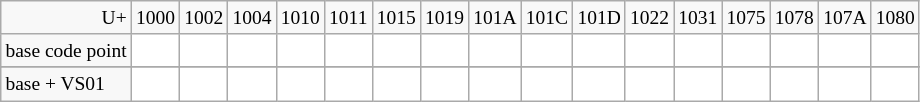<table class="wikitable nounderlines" style="border-collapse:collapse;background:#FFFFFF;font-size:large;text-align:center">
<tr style="background:#F8F8F8;font-size:small">
<td style="text-align:right">U+</td>
<td>1000</td>
<td>1002</td>
<td>1004</td>
<td>1010</td>
<td>1011</td>
<td>1015</td>
<td>1019</td>
<td>101A</td>
<td>101C</td>
<td>101D</td>
<td>1022</td>
<td>1031</td>
<td>1075</td>
<td>1078</td>
<td>107A</td>
<td>1080</td>
</tr>
<tr>
<td style="background:#F8F8F8;font-size:small;text-align:left">base code point</td>
<td></td>
<td></td>
<td></td>
<td></td>
<td></td>
<td></td>
<td></td>
<td></td>
<td></td>
<td></td>
<td></td>
<td></td>
<td></td>
<td></td>
<td></td>
<td></td>
</tr>
<tr>
</tr>
<tr>
<td style="background:#F8F8F8;font-size:small;text-align:left">base + VS01</td>
<td></td>
<td></td>
<td></td>
<td></td>
<td></td>
<td></td>
<td></td>
<td></td>
<td></td>
<td></td>
<td></td>
<td></td>
<td></td>
<td></td>
<td></td>
<td></td>
</tr>
</table>
